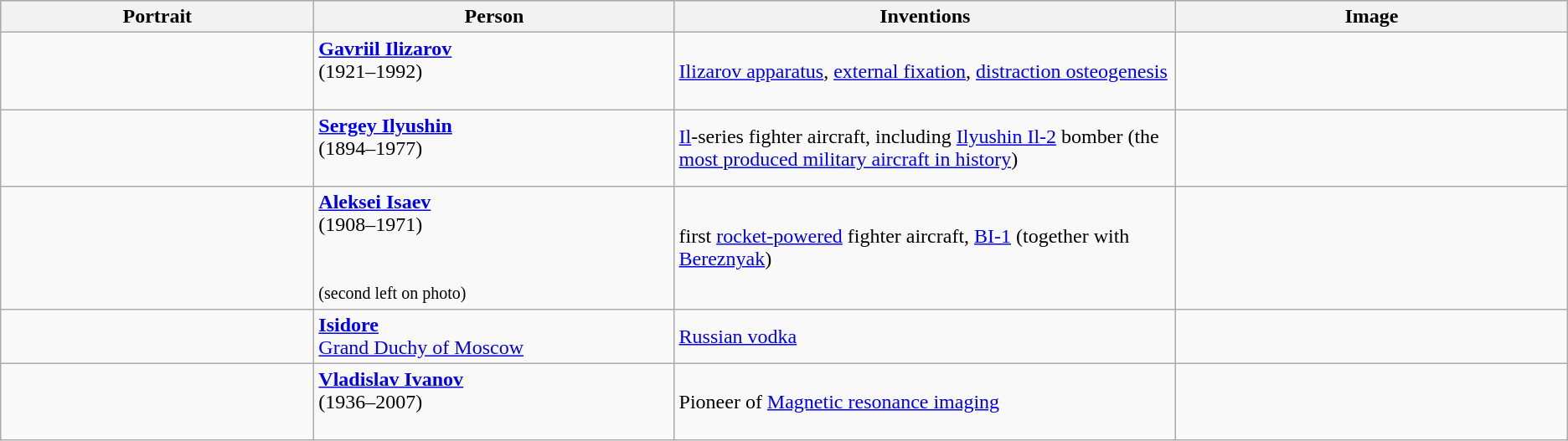<table class="wikitable">
<tr style="background:#ccc;">
<th width=20%>Portrait</th>
<th width=23%>Person</th>
<th width=32%>Inventions</th>
<th width=25%>Image</th>
</tr>
<tr>
<td align=center></td>
<td><strong><a href='#'>Gavriil Ilizarov</a></strong><br> (1921–1992)<br> <br></td>
<td><a href='#'>Ilizarov apparatus</a>, <a href='#'>external fixation</a>, <a href='#'>distraction osteogenesis</a></td>
<td align=center></td>
</tr>
<tr>
<td align=center></td>
<td><strong><a href='#'>Sergey Ilyushin</a></strong><br> (1894–1977)<br><br> </td>
<td><a href='#'>Il</a>-series fighter aircraft, including <a href='#'>Ilyushin Il-2</a> bomber (the <a href='#'>most produced military aircraft in history</a>)</td>
<td align=center></td>
</tr>
<tr>
<td align=center></td>
<td><strong><a href='#'>Aleksei Isaev</a></strong><br> (1908–1971)<br><br><br><small>(second left on photo)</small></td>
<td>first <a href='#'>rocket-powered</a> fighter aircraft, <a href='#'>BI-1</a> (together with <a href='#'>Bereznyak</a>)</td>
<td align=center></td>
</tr>
<tr>
<td align=center></td>
<td><strong><a href='#'>Isidore</a></strong><br> <a href='#'>Grand Duchy of Moscow</a></td>
<td><a href='#'>Russian vodka</a></td>
<td align=center></td>
</tr>
<tr>
<td align=center></td>
<td><strong><a href='#'>Vladislav Ivanov</a></strong><br> (1936–2007)<br><br></td>
<td>Pioneer of <a href='#'>Magnetic resonance imaging</a></td>
<td align=center></td>
</tr>
</table>
